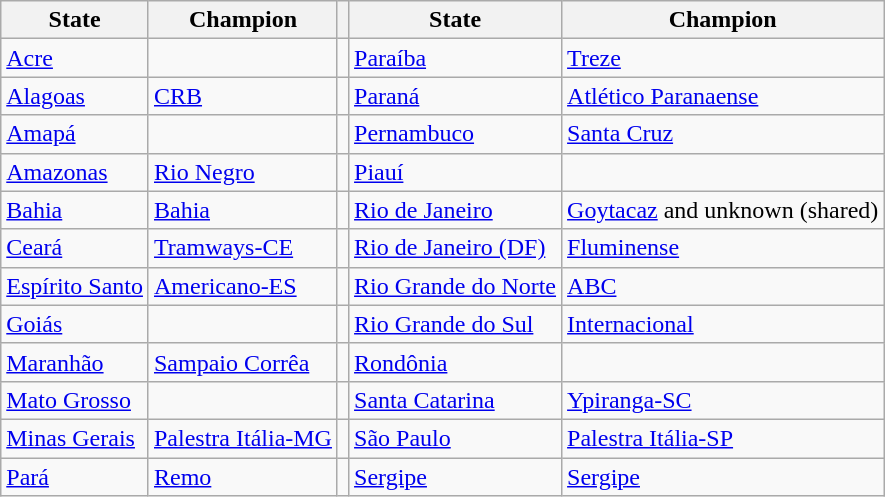<table class="wikitable">
<tr>
<th>State</th>
<th>Champion</th>
<th></th>
<th>State</th>
<th>Champion</th>
</tr>
<tr>
<td><a href='#'>Acre</a></td>
<td></td>
<td></td>
<td><a href='#'>Paraíba</a></td>
<td><a href='#'>Treze</a></td>
</tr>
<tr>
<td><a href='#'>Alagoas</a></td>
<td><a href='#'>CRB</a></td>
<td></td>
<td><a href='#'>Paraná</a></td>
<td><a href='#'>Atlético Paranaense</a></td>
</tr>
<tr>
<td><a href='#'>Amapá</a></td>
<td></td>
<td></td>
<td><a href='#'>Pernambuco</a></td>
<td><a href='#'>Santa Cruz</a></td>
</tr>
<tr>
<td><a href='#'>Amazonas</a></td>
<td><a href='#'>Rio Negro</a></td>
<td></td>
<td><a href='#'>Piauí</a></td>
<td></td>
</tr>
<tr>
<td><a href='#'>Bahia</a></td>
<td><a href='#'>Bahia</a></td>
<td></td>
<td><a href='#'>Rio de Janeiro</a></td>
<td><a href='#'>Goytacaz</a> and unknown (shared)</td>
</tr>
<tr>
<td><a href='#'>Ceará</a></td>
<td><a href='#'>Tramways-CE</a></td>
<td></td>
<td><a href='#'>Rio de Janeiro (DF)</a></td>
<td><a href='#'>Fluminense</a></td>
</tr>
<tr>
<td><a href='#'>Espírito Santo</a></td>
<td><a href='#'>Americano-ES</a></td>
<td></td>
<td><a href='#'>Rio Grande do Norte</a></td>
<td><a href='#'>ABC</a></td>
</tr>
<tr>
<td><a href='#'>Goiás</a></td>
<td></td>
<td></td>
<td><a href='#'>Rio Grande do Sul</a></td>
<td><a href='#'>Internacional</a></td>
</tr>
<tr>
<td><a href='#'>Maranhão</a></td>
<td><a href='#'>Sampaio Corrêa</a></td>
<td></td>
<td><a href='#'>Rondônia</a></td>
<td></td>
</tr>
<tr>
<td><a href='#'>Mato Grosso</a></td>
<td></td>
<td></td>
<td><a href='#'>Santa Catarina</a></td>
<td><a href='#'>Ypiranga-SC</a></td>
</tr>
<tr>
<td><a href='#'>Minas Gerais</a></td>
<td><a href='#'>Palestra Itália-MG</a></td>
<td></td>
<td><a href='#'>São Paulo</a></td>
<td><a href='#'>Palestra Itália-SP</a></td>
</tr>
<tr>
<td><a href='#'>Pará</a></td>
<td><a href='#'>Remo</a></td>
<td></td>
<td><a href='#'>Sergipe</a></td>
<td><a href='#'>Sergipe</a></td>
</tr>
</table>
